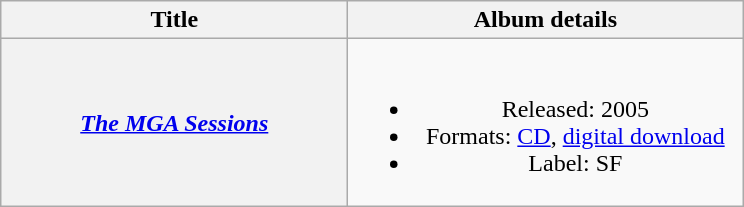<table class="wikitable plainrowheaders" style="text-align:center;">
<tr>
<th scope="col" style="width:14em;">Title</th>
<th scope="col" style="width:16em;">Album details</th>
</tr>
<tr>
<th scope="row"><em><a href='#'>The MGA Sessions</a></em></th>
<td><br><ul><li>Released: 2005</li><li>Formats: <a href='#'>CD</a>, <a href='#'>digital download</a></li><li>Label: SF</li></ul></td>
</tr>
</table>
